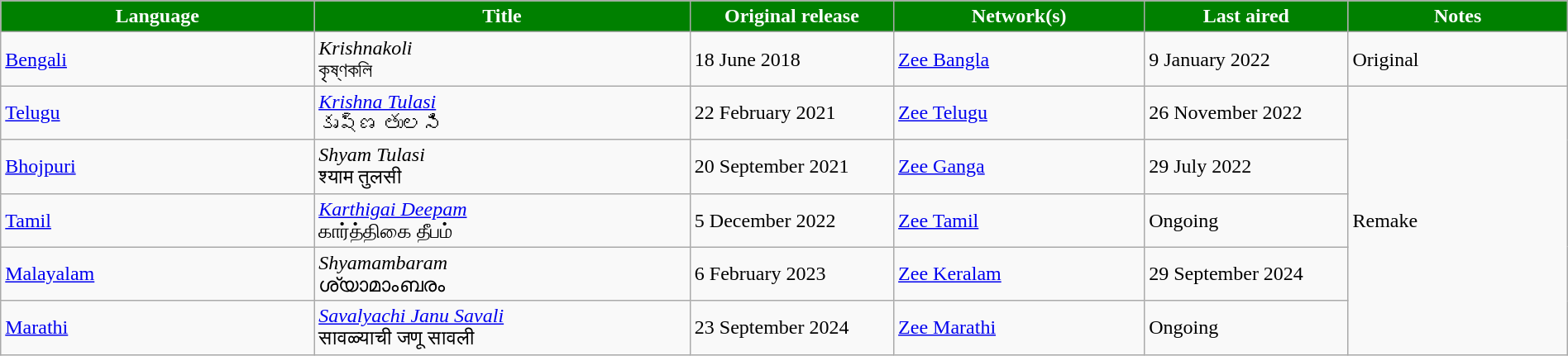<table class="wikitable" style="width: 100%; margin-right: 0;">
<tr style="color:white">
<th style="background:Green; width:20%;">Language</th>
<th style="background:Green; width:24%;">Title</th>
<th style="background:Green; width:13%;">Original release</th>
<th style="background:Green; width:16%;">Network(s)</th>
<th style="background:Green; width:13%;">Last aired</th>
<th style="background:Green; width:15%;">Notes</th>
</tr>
<tr>
<td><a href='#'>Bengali</a></td>
<td><em>Krishnakoli</em> <br> কৃষ্ণকলি</td>
<td>18 June 2018</td>
<td><a href='#'>Zee Bangla</a></td>
<td>9 January 2022</td>
<td>Original</td>
</tr>
<tr>
<td><a href='#'>Telugu</a></td>
<td><em><a href='#'>Krishna Tulasi</a></em> <br> కృష్ణ తులసి</td>
<td>22 February 2021</td>
<td><a href='#'>Zee Telugu</a></td>
<td>26 November 2022</td>
<td rowspan="5">Remake</td>
</tr>
<tr>
<td><a href='#'>Bhojpuri</a></td>
<td><em>Shyam Tulasi</em> <br> श्याम तुलसी</td>
<td>20 September 2021</td>
<td><a href='#'>Zee Ganga</a></td>
<td>29 July 2022</td>
</tr>
<tr>
<td><a href='#'>Tamil</a></td>
<td><em><a href='#'>Karthigai Deepam</a></em> <br> கார்த்திகை தீபம்</td>
<td>5 December 2022</td>
<td><a href='#'>Zee Tamil</a></td>
<td>Ongoing</td>
</tr>
<tr>
<td><a href='#'>Malayalam</a></td>
<td><em>Shyamambaram</em> <br> ശ്യാമാംബരം</td>
<td>6 February 2023</td>
<td><a href='#'>Zee Keralam</a></td>
<td>29 September 2024</td>
</tr>
<tr>
<td><a href='#'>Marathi</a></td>
<td><em><a href='#'>Savalyachi Janu Savali</a></em> <br> सावळ्याची जणू सावली</td>
<td>23 September 2024</td>
<td><a href='#'>Zee Marathi</a></td>
<td>Ongoing</td>
</tr>
</table>
